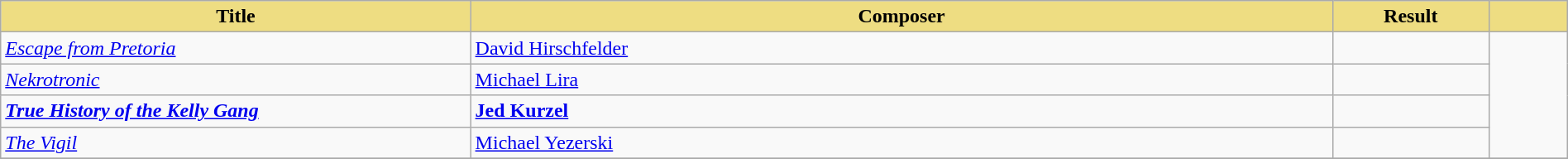<table class="wikitable" width=100%>
<tr>
<th style="width:30%;background:#EEDD82;">Title</th>
<th style="width:55%;background:#EEDD82;">Composer</th>
<th style="width:10%;background:#EEDD82;">Result</th>
<th style="width:5%;background:#EEDD82;"></th>
</tr>
<tr>
<td><em><a href='#'>Escape from Pretoria</a></em></td>
<td><a href='#'>David Hirschfelder</a></td>
<td></td>
<td rowspan="4"><br></td>
</tr>
<tr>
<td><em><a href='#'>Nekrotronic</a></em></td>
<td><a href='#'>Michael Lira</a></td>
<td></td>
</tr>
<tr>
<td><strong><em><a href='#'>True History of the Kelly Gang</a></em></strong></td>
<td><strong><a href='#'>Jed Kurzel</a></strong></td>
<td></td>
</tr>
<tr>
<td><em><a href='#'>The Vigil</a></em></td>
<td><a href='#'>Michael Yezerski</a></td>
<td></td>
</tr>
<tr>
</tr>
</table>
